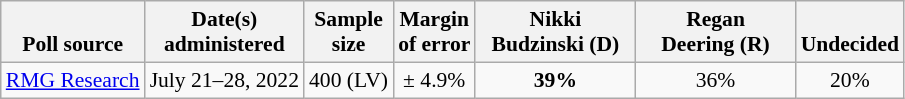<table class="wikitable" style="font-size:90%;text-align:center;">
<tr valign=bottom>
<th>Poll source</th>
<th>Date(s)<br>administered</th>
<th>Sample<br>size</th>
<th>Margin<br>of error</th>
<th style="width:100px;">Nikki<br>Budzinski (D)</th>
<th style="width:100px;">Regan<br>Deering (R)</th>
<th>Undecided</th>
</tr>
<tr>
<td style="text-align:left;"><a href='#'>RMG Research</a></td>
<td>July 21–28, 2022</td>
<td>400 (LV)</td>
<td>± 4.9%</td>
<td><strong>39%</strong></td>
<td>36%</td>
<td>20%</td>
</tr>
</table>
